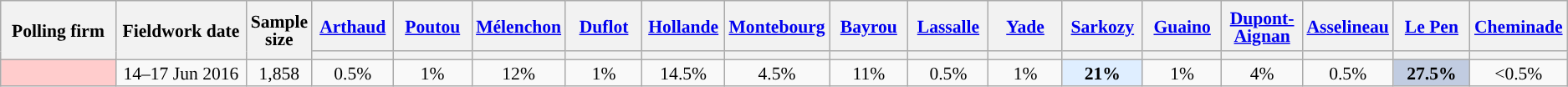<table class="wikitable sortable" style="text-align:center;font-size:90%;line-height:14px;">
<tr style="height:40px;">
<th style="width:100px;" rowspan="2">Polling firm</th>
<th style="width:110px;" rowspan="2">Fieldwork date</th>
<th style="width:35px;" rowspan="2">Sample<br>size</th>
<th class="unsortable" style="width:60px;"><a href='#'>Arthaud</a><br></th>
<th class="unsortable" style="width:60px;"><a href='#'>Poutou</a><br></th>
<th class="unsortable" style="width:60px;"><a href='#'>Mélenchon</a><br></th>
<th class="unsortable" style="width:60px;"><a href='#'>Duflot</a><br></th>
<th class="unsortable" style="width:60px;"><a href='#'>Hollande</a><br></th>
<th class="unsortable" style="width:60px;"><a href='#'>Montebourg</a><br></th>
<th class="unsortable" style="width:60px;"><a href='#'>Bayrou</a><br></th>
<th class="unsortable" style="width:60px;"><a href='#'>Lassalle</a><br></th>
<th class="unsortable" style="width:60px;"><a href='#'>Yade</a><br></th>
<th class="unsortable" style="width:60px;"><a href='#'>Sarkozy</a><br></th>
<th class="unsortable" style="width:60px;"><a href='#'>Guaino</a><br></th>
<th class="unsortable" style="width:60px;"><a href='#'>Dupont-Aignan</a><br></th>
<th class="unsortable" style="width:60px;"><a href='#'>Asselineau</a><br></th>
<th class="unsortable" style="width:60px;"><a href='#'>Le Pen</a><br></th>
<th class="unsortable" style="width:60px;"><a href='#'>Cheminade</a><br></th>
</tr>
<tr>
<th style="background:"></th>
<th style="background:"></th>
<th style="background:"></th>
<th style="background:"></th>
<th style="background:"></th>
<th style="background:"></th>
<th style="background:"></th>
<th style="background:"></th>
<th style="background:"></th>
<th style="background:"></th>
<th style="background:"></th>
<th style="background:"></th>
<th style="background:"></th>
<th style="background:"></th>
<th style="background:"></th>
</tr>
<tr>
<td style="background:#FFCCCC;"></td>
<td data-sort-value="2016-06-17">14–17 Jun 2016</td>
<td>1,858</td>
<td>0.5%</td>
<td>1%</td>
<td>12%</td>
<td>1%</td>
<td>14.5%</td>
<td>4.5%</td>
<td>11%</td>
<td>0.5%</td>
<td>1%</td>
<td style="background:#DFEEFF;"><strong>21%</strong></td>
<td>1%</td>
<td>4%</td>
<td>0.5%</td>
<td style="background:#C1CCE1;"><strong>27.5%</strong></td>
<td data-sort-value="0%"><0.5%</td>
</tr>
</table>
